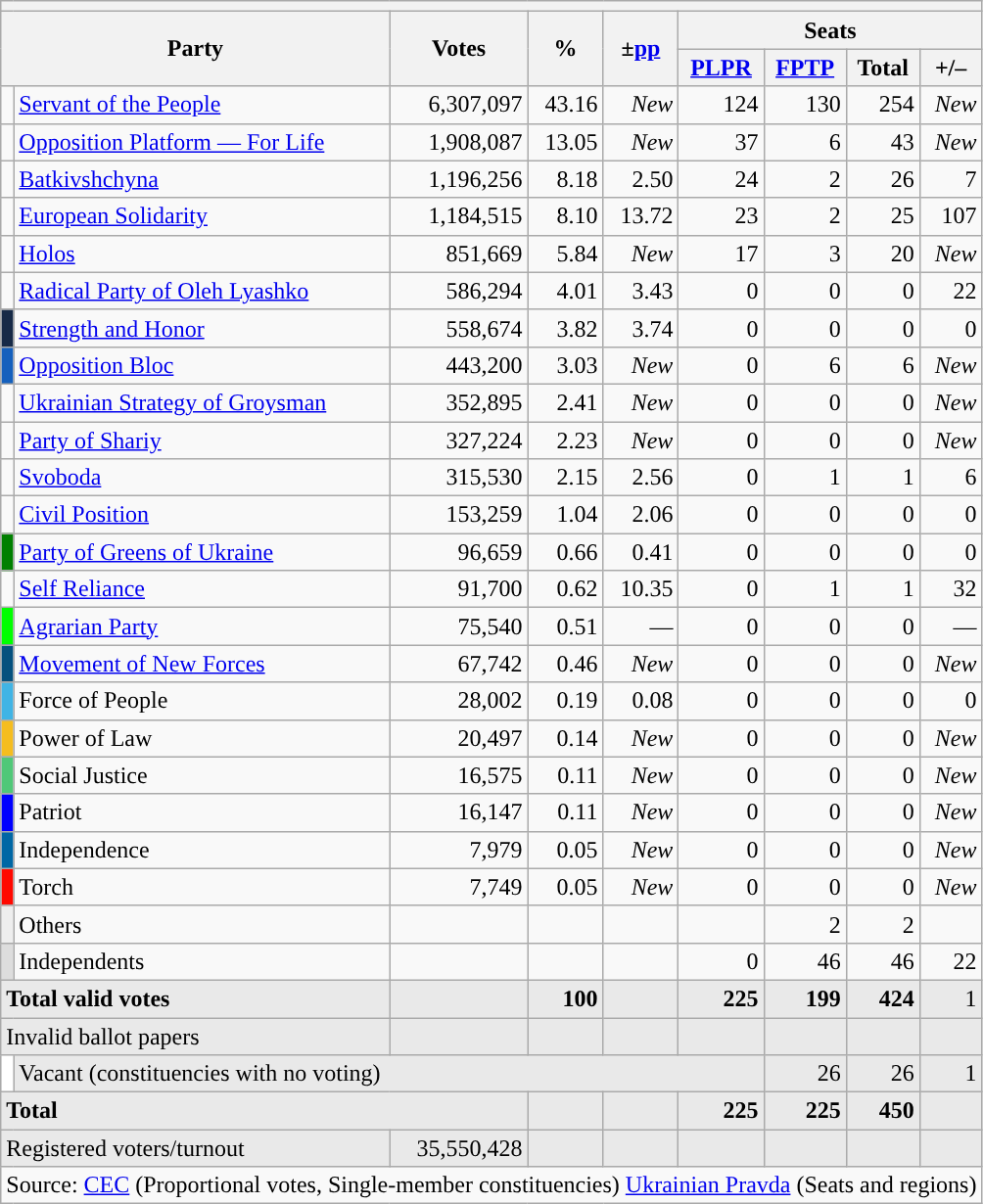<table class=wikitable style=text-align:right>
<tr>
<th colspan=9></th>
</tr>
<tr>
<th rowspan=2 colspan=2>Party</th>
<th rowspan=2>Votes</th>
<th rowspan=2>%</th>
<th rowspan=2>±<a href='#'>pp</a></th>
<th colspan=4>Seats</th>
</tr>
<tr style="text-align:center;">
<th><a href='#'>PLPR</a></th>
<th><a href='#'>FPTP</a></th>
<th>Total</th>
<th>+/–</th>
</tr>
<tr>
<td style="background:"></td>
<td style="text-align:left;"><a href='#'>Servant of the People</a></td>
<td>6,307,097</td>
<td>43.16</td>
<td><em>New</em></td>
<td>124</td>
<td>130</td>
<td>254</td>
<td><em>New</em></td>
</tr>
<tr>
<td style="background:"></td>
<td style="text-align:left;"><a href='#'>Opposition Platform — For Life</a></td>
<td>1,908,087</td>
<td>13.05</td>
<td><em>New</em></td>
<td>37</td>
<td>6</td>
<td>43</td>
<td><em>New</em></td>
</tr>
<tr>
<td style="background:"></td>
<td style="text-align:left;"><a href='#'>Batkivshchyna</a></td>
<td>1,196,256</td>
<td>8.18</td>
<td>2.50</td>
<td>24</td>
<td>2</td>
<td>26</td>
<td>7</td>
</tr>
<tr>
<td style="background:"></td>
<td style="text-align:left;"><a href='#'>European Solidarity</a></td>
<td>1,184,515</td>
<td>8.10</td>
<td>13.72</td>
<td>23</td>
<td>2</td>
<td>25</td>
<td>107</td>
</tr>
<tr>
<td style="background:"></td>
<td style="text-align:left;"><a href='#'>Holos</a></td>
<td>851,669</td>
<td>5.84</td>
<td><em>New</em></td>
<td>17</td>
<td>3</td>
<td>20</td>
<td><em>New</em></td>
</tr>
<tr>
<td style="background:"></td>
<td style="text-align:left;"><a href='#'>Radical Party of Oleh Lyashko</a></td>
<td>586,294</td>
<td>4.01</td>
<td>3.43</td>
<td>0</td>
<td>0</td>
<td>0</td>
<td>22</td>
</tr>
<tr>
<td style="background:#172A47;"></td>
<td style="text-align:left;"><a href='#'>Strength and Honor</a></td>
<td>558,674</td>
<td>3.82</td>
<td>3.74</td>
<td>0</td>
<td>0</td>
<td>0</td>
<td>0</td>
</tr>
<tr>
<td style="background:#1560BD;"></td>
<td style="text-align:left;"><a href='#'>Opposition Bloc</a></td>
<td>443,200</td>
<td>3.03</td>
<td><em>New</em></td>
<td>0</td>
<td>6</td>
<td>6</td>
<td><em>New</em></td>
</tr>
<tr>
<td style="background:"></td>
<td style="text-align:left;"><a href='#'>Ukrainian Strategy of Groysman</a></td>
<td>352,895</td>
<td>2.41</td>
<td><em>New</em></td>
<td>0</td>
<td>0</td>
<td>0</td>
<td><em>New</em></td>
</tr>
<tr>
<td style="background:"></td>
<td style="text-align:left;"><a href='#'>Party of Shariy</a></td>
<td>327,224</td>
<td>2.23</td>
<td><em>New</em></td>
<td>0</td>
<td>0</td>
<td>0</td>
<td><em>New</em></td>
</tr>
<tr>
<td style="background:"></td>
<td style="text-align:left;"><a href='#'>Svoboda</a></td>
<td>315,530</td>
<td>2.15</td>
<td>2.56</td>
<td>0</td>
<td>1</td>
<td>1</td>
<td>6</td>
</tr>
<tr>
<td style="background:"></td>
<td style="text-align:left;"><a href='#'>Civil Position</a></td>
<td>153,259</td>
<td>1.04</td>
<td>2.06</td>
<td>0</td>
<td>0</td>
<td>0</td>
<td>0</td>
</tr>
<tr>
<td style="background:green;"></td>
<td style="text-align:left;"><a href='#'>Party of Greens of Ukraine</a></td>
<td>96,659</td>
<td>0.66</td>
<td>0.41</td>
<td>0</td>
<td>0</td>
<td>0</td>
<td>0</td>
</tr>
<tr>
<td style="background:"></td>
<td style="text-align:left;"><a href='#'>Self Reliance</a></td>
<td>91,700</td>
<td>0.62</td>
<td> 10.35</td>
<td>0</td>
<td>1</td>
<td>1</td>
<td>32</td>
</tr>
<tr>
<td style="background:#0f0;"></td>
<td style="text-align:left;"><a href='#'>Agrarian Party</a></td>
<td>75,540</td>
<td>0.51</td>
<td>—</td>
<td>0</td>
<td>0</td>
<td>0</td>
<td>—</td>
</tr>
<tr>
<td style="background:#05517E;"></td>
<td style="text-align:left;"><a href='#'>Movement of New Forces</a></td>
<td>67,742</td>
<td>0.46</td>
<td><em>New</em></td>
<td>0</td>
<td>0</td>
<td>0</td>
<td><em>New</em></td>
</tr>
<tr>
<td style="background:#40B4E5;"></td>
<td style="text-align:left;">Force of People</td>
<td>28,002</td>
<td>0.19</td>
<td>0.08</td>
<td>0</td>
<td>0</td>
<td>0</td>
<td>0</td>
</tr>
<tr>
<td style="background:#F5BD1F;"></td>
<td style="text-align:left;">Power of Law</td>
<td>20,497</td>
<td>0.14</td>
<td><em>New</em></td>
<td>0</td>
<td>0</td>
<td>0</td>
<td><em>New</em></td>
</tr>
<tr>
<td style="background:#50C878;"></td>
<td style="text-align:left;">Social Justice</td>
<td>16,575</td>
<td>0.11</td>
<td><em>New</em></td>
<td>0</td>
<td>0</td>
<td>0</td>
<td><em>New</em></td>
</tr>
<tr>
<td style="background:#00f;"></td>
<td style="text-align:left;">Patriot</td>
<td>16,147</td>
<td>0.11</td>
<td><em>New</em></td>
<td>0</td>
<td>0</td>
<td>0</td>
<td><em>New</em></td>
</tr>
<tr>
<td style="background:#0067A5;"></td>
<td style="text-align:left;">Independence</td>
<td>7,979</td>
<td>0.05</td>
<td><em>New</em></td>
<td>0</td>
<td>0</td>
<td>0</td>
<td><em>New</em></td>
</tr>
<tr>
<td style="background:#FF0800;"></td>
<td style="text-align:left;">Torch</td>
<td>7,749</td>
<td>0.05</td>
<td><em>New</em></td>
<td>0</td>
<td>0</td>
<td>0</td>
<td><em>New</em></td>
</tr>
<tr>
<td style="background:#eee;"></td>
<td style="text-align:left;">Others</td>
<td></td>
<td></td>
<td></td>
<td></td>
<td>2</td>
<td>2</td>
<td></td>
</tr>
<tr>
<td style="background:#ddd;"></td>
<td style="text-align:left;">Independents</td>
<td></td>
<td></td>
<td></td>
<td>0</td>
<td>46</td>
<td>46</td>
<td>22</td>
</tr>
<tr style="background:#e9e9e9;">
<td colspan=2 style="text-align:left;"><strong>Total valid votes</strong></td>
<td></td>
<td><strong>100</strong></td>
<td></td>
<td><strong>225</strong></td>
<td><strong>199</strong></td>
<td><strong>424</strong></td>
<td>1</td>
</tr>
<tr style="background:#e9e9e9;">
<td colspan=2 style="text-align:left;">Invalid ballot papers</td>
<td></td>
<td></td>
<td></td>
<td></td>
<td></td>
<td></td>
<td></td>
</tr>
<tr style="background:#e9e9e9;">
<td style="background:#fff;"></td>
<td colspan=5 style="text-align:left;">Vacant (constituencies with no voting)</td>
<td>26</td>
<td>26</td>
<td>1</td>
</tr>
<tr style="background:#e9e9e9;">
<td colspan=3 style="text-align:left;"><strong>Total</strong></td>
<td></td>
<td></td>
<td><strong>225</strong></td>
<td><strong>225</strong></td>
<td><strong>450</strong></td>
<td></td>
</tr>
<tr style="background:#e9e9e9;">
<td colspan=2 style="text-align:left;">Registered voters/turnout</td>
<td>35,550,428</td>
<td></td>
<td></td>
<td></td>
<td></td>
<td></td>
<td></td>
</tr>
<tr>
<td colspan=9 style="text-align:left;">Source: <a href='#'>CEC</a> (Proportional votes, Single-member constituencies) <a href='#'>Ukrainian Pravda</a> (Seats and regions)</td>
</tr>
</table>
